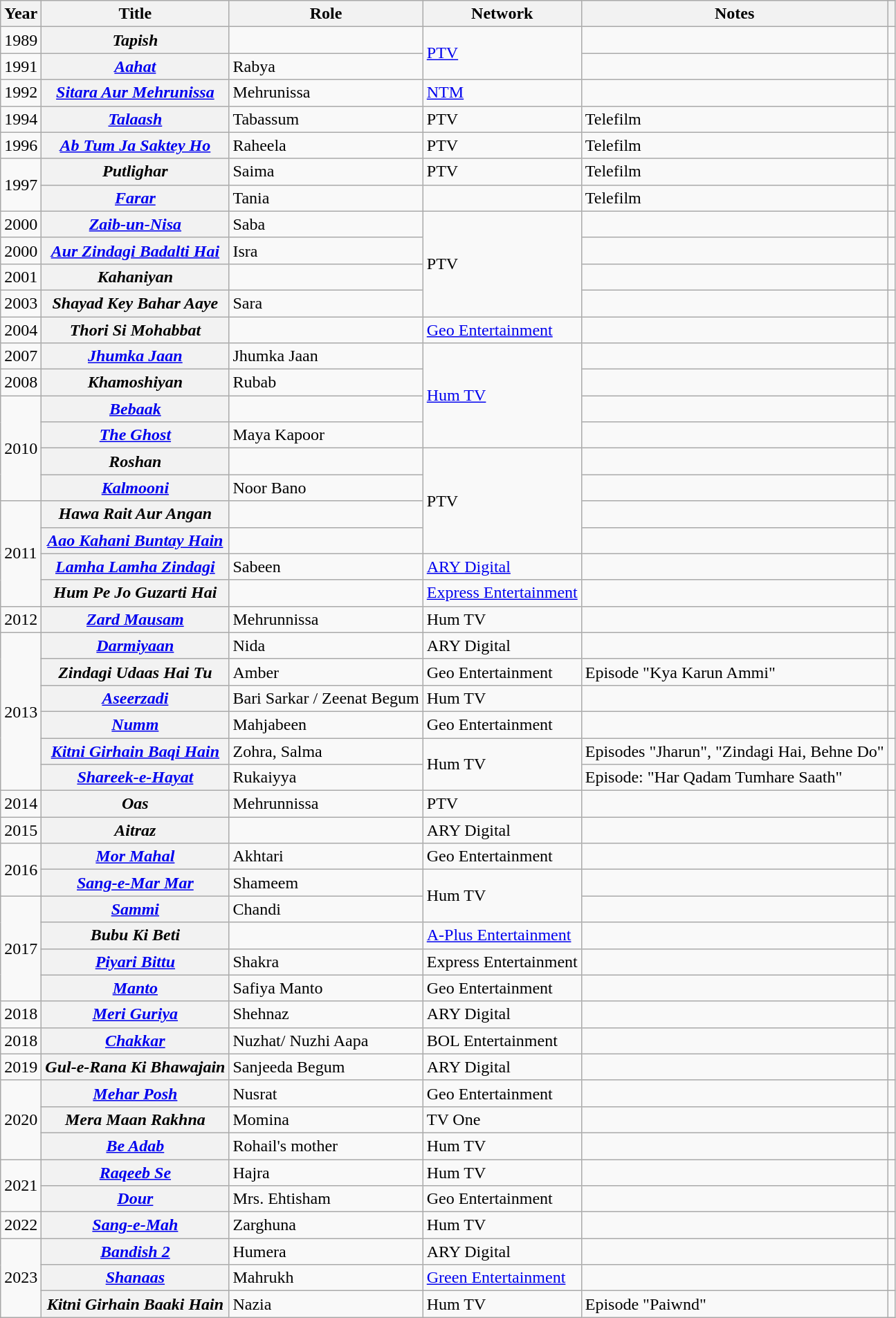<table class="wikitable plainrowheaders">
<tr style="text-align:center;">
<th scope="col">Year</th>
<th scope="col">Title</th>
<th scope="col">Role</th>
<th scope="col">Network</th>
<th class="unsortable" scope="col">Notes</th>
<th></th>
</tr>
<tr>
<td>1989</td>
<th scope="row"><em>Tapish</em></th>
<td></td>
<td rowspan="2"><a href='#'>PTV</a></td>
<td></td>
<td></td>
</tr>
<tr>
<td>1991</td>
<th scope="row"><em><a href='#'>Aahat</a></em></th>
<td>Rabya</td>
<td></td>
<td></td>
</tr>
<tr>
<td>1992</td>
<th scope="row"><em><a href='#'>Sitara Aur Mehrunissa</a></em></th>
<td>Mehrunissa</td>
<td><a href='#'>NTM</a></td>
<td></td>
<td><br></td>
</tr>
<tr>
<td>1994</td>
<th scope="row"><em><a href='#'>Talaash</a></em></th>
<td>Tabassum</td>
<td>PTV</td>
<td>Telefilm</td>
<td></td>
</tr>
<tr>
<td>1996</td>
<th scope="row"><em><a href='#'>Ab Tum Ja Saktey Ho</a></em></th>
<td>Raheela</td>
<td>PTV</td>
<td>Telefilm</td>
<td></td>
</tr>
<tr>
<td rowspan="2">1997</td>
<th scope="row"><em>Putlighar</em></th>
<td>Saima</td>
<td>PTV</td>
<td>Telefilm</td>
<td></td>
</tr>
<tr>
<th scope="row"><em><a href='#'>Farar</a></em></th>
<td>Tania</td>
<td></td>
<td>Telefilm</td>
<td></td>
</tr>
<tr>
<td>2000</td>
<th scope="row"><em><a href='#'>Zaib-un-Nisa</a></em></th>
<td>Saba</td>
<td rowspan="4">PTV</td>
<td></td>
<td></td>
</tr>
<tr>
<td>2000</td>
<th scope="row"><em><a href='#'>Aur Zindagi Badalti Hai</a></em></th>
<td>Isra</td>
<td></td>
<td><br></td>
</tr>
<tr>
<td>2001</td>
<th scope="row"><em>Kahaniyan</em></th>
<td></td>
<td></td>
<td></td>
</tr>
<tr>
<td>2003</td>
<th scope="row"><em>Shayad Key Bahar Aaye</em></th>
<td>Sara</td>
<td></td>
<td></td>
</tr>
<tr>
<td>2004</td>
<th scope="row"><em>Thori Si Mohabbat</em></th>
<td></td>
<td><a href='#'>Geo Entertainment</a></td>
<td></td>
<td></td>
</tr>
<tr>
<td>2007</td>
<th scope="row"><em><a href='#'>Jhumka Jaan</a></em></th>
<td>Jhumka Jaan</td>
<td rowspan="4"><a href='#'>Hum TV</a></td>
<td></td>
<td><br></td>
</tr>
<tr>
<td>2008</td>
<th scope="row"><em>Khamoshiyan</em></th>
<td>Rubab</td>
<td></td>
<td></td>
</tr>
<tr>
<td rowspan="4">2010</td>
<th scope="row"><em><a href='#'>Bebaak</a></em></th>
<td></td>
<td></td>
<td></td>
</tr>
<tr>
<th scope="row"><em><a href='#'>The Ghost</a></em></th>
<td>Maya Kapoor</td>
<td></td>
<td></td>
</tr>
<tr>
<th scope="row"><em>Roshan</em></th>
<td></td>
<td rowspan="4">PTV</td>
<td></td>
<td></td>
</tr>
<tr>
<th scope="row"><em><a href='#'>Kalmooni</a></em></th>
<td>Noor Bano</td>
<td></td>
<td></td>
</tr>
<tr>
<td rowspan="4">2011</td>
<th scope="row"><em>Hawa Rait Aur Angan</em></th>
<td></td>
<td></td>
<td></td>
</tr>
<tr>
<th scope="row"><em><a href='#'>Aao Kahani Buntay Hain</a></em></th>
<td></td>
<td></td>
<td></td>
</tr>
<tr>
<th scope="row"><em><a href='#'>Lamha Lamha Zindagi</a></em></th>
<td>Sabeen</td>
<td><a href='#'>ARY Digital</a></td>
<td></td>
<td></td>
</tr>
<tr>
<th scope="row"><em>Hum Pe Jo Guzarti Hai</em></th>
<td></td>
<td><a href='#'>Express Entertainment</a></td>
<td></td>
<td></td>
</tr>
<tr>
<td>2012</td>
<th scope="row"><em><a href='#'>Zard Mausam</a></em></th>
<td>Mehrunnissa</td>
<td>Hum TV</td>
<td></td>
<td></td>
</tr>
<tr>
<td rowspan="6">2013</td>
<th scope="row"><em><a href='#'>Darmiyaan</a></em></th>
<td>Nida</td>
<td>ARY Digital</td>
<td></td>
<td><br></td>
</tr>
<tr>
<th scope="row"><em>Zindagi Udaas Hai Tu</em></th>
<td>Amber</td>
<td>Geo Entertainment</td>
<td>Episode "Kya Karun Ammi"</td>
<td></td>
</tr>
<tr>
<th scope="row"><em><a href='#'>Aseerzadi</a></em></th>
<td>Bari Sarkar / Zeenat Begum</td>
<td>Hum TV</td>
<td></td>
<td></td>
</tr>
<tr>
<th scope="row"><em><a href='#'>Numm</a></em></th>
<td>Mahjabeen</td>
<td>Geo Entertainment</td>
<td></td>
<td></td>
</tr>
<tr>
<th scope="row"><em><a href='#'>Kitni Girhain Baqi Hain</a></em></th>
<td>Zohra, Salma</td>
<td rowspan="2">Hum TV</td>
<td>Episodes "Jharun", "Zindagi Hai, Behne Do"</td>
<td></td>
</tr>
<tr>
<th scope="row"><em><a href='#'>Shareek-e-Hayat</a></em></th>
<td>Rukaiyya</td>
<td>Episode: "Har Qadam Tumhare Saath"</td>
<td></td>
</tr>
<tr>
<td>2014</td>
<th scope="row"><em>Oas</em></th>
<td>Mehrunnissa</td>
<td>PTV</td>
<td></td>
</tr>
<tr>
<td>2015</td>
<th scope="row"><em>Aitraz</em></th>
<td></td>
<td>ARY Digital</td>
<td></td>
<td></td>
</tr>
<tr>
<td rowspan="2">2016</td>
<th scope="row"><em><a href='#'>Mor Mahal</a></em></th>
<td>Akhtari</td>
<td>Geo Entertainment</td>
<td></td>
<td></td>
</tr>
<tr>
<th scope="row"><em><a href='#'>Sang-e-Mar Mar</a></em></th>
<td>Shameem</td>
<td rowspan="2">Hum TV</td>
<td></td>
<td></td>
</tr>
<tr>
<td rowspan="4">2017</td>
<th scope="row"><em><a href='#'>Sammi</a></em></th>
<td>Chandi</td>
<td></td>
<td></td>
</tr>
<tr>
<th scope="row"><em>Bubu Ki Beti</em></th>
<td></td>
<td><a href='#'>A-Plus Entertainment</a></td>
<td></td>
<td></td>
</tr>
<tr>
<th scope="row"><em><a href='#'>Piyari Bittu</a></em></th>
<td>Shakra</td>
<td>Express Entertainment</td>
<td></td>
<td></td>
</tr>
<tr>
<th scope="row"><em><a href='#'>Manto</a></em></th>
<td>Safiya Manto</td>
<td>Geo Entertainment</td>
<td></td>
<td></td>
</tr>
<tr>
<td>2018</td>
<th scope="row"><em><a href='#'>Meri Guriya</a></em></th>
<td>Shehnaz</td>
<td>ARY Digital</td>
<td></td>
<td></td>
</tr>
<tr>
<td>2018</td>
<th scope="row"><em><a href='#'>Chakkar</a></em></th>
<td>Nuzhat/ Nuzhi Aapa</td>
<td>BOL Entertainment</td>
<td></td>
<td></td>
</tr>
<tr>
<td>2019</td>
<th scope="row"><em>Gul-e-Rana Ki Bhawajain</em></th>
<td>Sanjeeda Begum</td>
<td>ARY Digital</td>
<td></td>
</tr>
<tr>
<td rowspan="3">2020</td>
<th scope="row"><em><a href='#'>Mehar Posh</a></em></th>
<td>Nusrat</td>
<td>Geo Entertainment</td>
<td></td>
<td></td>
</tr>
<tr>
<th scope="row"><em>Mera Maan Rakhna</em></th>
<td>Momina</td>
<td>TV One</td>
<td></td>
<td></td>
</tr>
<tr>
<th scope="row"><em><a href='#'>Be Adab</a></em></th>
<td>Rohail's mother</td>
<td>Hum TV</td>
<td></td>
<td></td>
</tr>
<tr>
<td rowspan="2">2021</td>
<th scope="row"><em><a href='#'>Raqeeb Se</a></em></th>
<td>Hajra</td>
<td>Hum TV</td>
<td></td>
<td></td>
</tr>
<tr>
<th scope="row"><em><a href='#'>Dour</a></em></th>
<td>Mrs. Ehtisham</td>
<td>Geo Entertainment</td>
<td></td>
<td></td>
</tr>
<tr>
<td>2022</td>
<th scope="row"><em><a href='#'>Sang-e-Mah</a></em></th>
<td>Zarghuna</td>
<td>Hum TV</td>
<td></td>
<td></td>
</tr>
<tr>
<td rowspan="3">2023</td>
<th scope="row"><em><a href='#'>Bandish 2</a></em></th>
<td>Humera</td>
<td>ARY Digital</td>
<td></td>
<td></td>
</tr>
<tr>
<th scope="row"><em><a href='#'>Shanaas</a></em></th>
<td>Mahrukh</td>
<td><a href='#'>Green Entertainment</a></td>
<td></td>
<td></td>
</tr>
<tr>
<th scope="row"><em>Kitni Girhain Baaki Hain</em></th>
<td>Nazia</td>
<td>Hum TV</td>
<td>Episode "Paiwnd"</td>
<td></td>
</tr>
</table>
